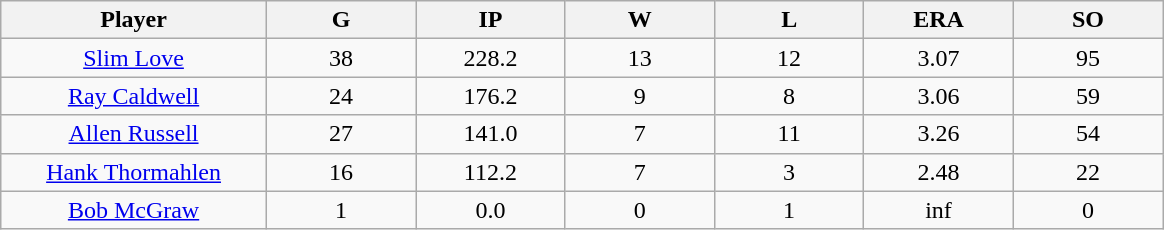<table class="wikitable sortable">
<tr>
<th bgcolor="#DDDDFF" width="16%">Player</th>
<th bgcolor="#DDDDFF" width="9%">G</th>
<th bgcolor="#DDDDFF" width="9%">IP</th>
<th bgcolor="#DDDDFF" width="9%">W</th>
<th bgcolor="#DDDDFF" width="9%">L</th>
<th bgcolor="#DDDDFF" width="9%">ERA</th>
<th bgcolor="#DDDDFF" width="9%">SO</th>
</tr>
<tr align="center">
<td><a href='#'>Slim Love</a></td>
<td>38</td>
<td>228.2</td>
<td>13</td>
<td>12</td>
<td>3.07</td>
<td>95</td>
</tr>
<tr align=center>
<td><a href='#'>Ray Caldwell</a></td>
<td>24</td>
<td>176.2</td>
<td>9</td>
<td>8</td>
<td>3.06</td>
<td>59</td>
</tr>
<tr align=center>
<td><a href='#'>Allen Russell</a></td>
<td>27</td>
<td>141.0</td>
<td>7</td>
<td>11</td>
<td>3.26</td>
<td>54</td>
</tr>
<tr align=center>
<td><a href='#'>Hank Thormahlen</a></td>
<td>16</td>
<td>112.2</td>
<td>7</td>
<td>3</td>
<td>2.48</td>
<td>22</td>
</tr>
<tr align=center>
<td><a href='#'>Bob McGraw</a></td>
<td>1</td>
<td>0.0</td>
<td>0</td>
<td>1</td>
<td>inf</td>
<td>0</td>
</tr>
</table>
